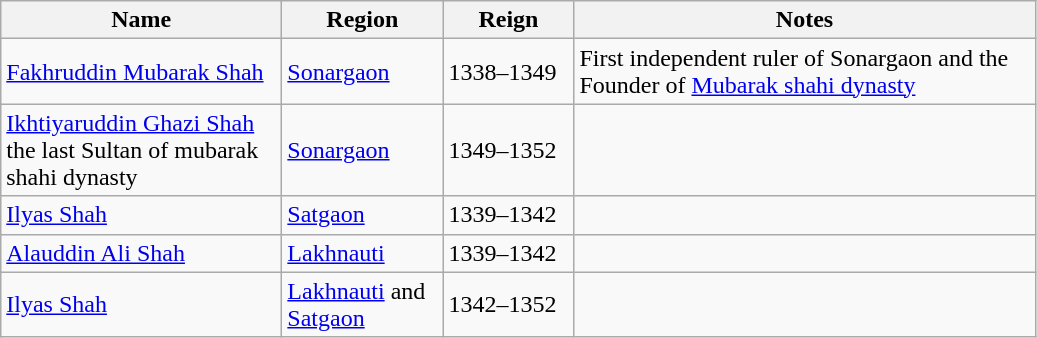<table class="wikitable">
<tr>
<th width="180">Name</th>
<th width="100">Region</th>
<th width="80">Reign</th>
<th width="300">Notes</th>
</tr>
<tr>
<td><a href='#'>Fakhruddin Mubarak Shah</a></td>
<td><a href='#'>Sonargaon</a></td>
<td>1338–1349</td>
<td>First independent ruler of Sonargaon and the Founder of <a href='#'>Mubarak shahi dynasty</a></td>
</tr>
<tr>
<td><a href='#'>Ikhtiyaruddin Ghazi Shah</a> the last Sultan of mubarak shahi dynasty</td>
<td><a href='#'>Sonargaon</a></td>
<td>1349–1352</td>
<td></td>
</tr>
<tr>
<td><a href='#'>Ilyas Shah</a></td>
<td><a href='#'>Satgaon</a></td>
<td>1339–1342</td>
<td></td>
</tr>
<tr>
<td><a href='#'>Alauddin Ali Shah</a></td>
<td><a href='#'>Lakhnauti</a></td>
<td>1339–1342</td>
<td></td>
</tr>
<tr>
<td><a href='#'>Ilyas Shah</a></td>
<td><a href='#'>Lakhnauti</a> and <a href='#'>Satgaon</a></td>
<td>1342–1352</td>
<td></td>
</tr>
</table>
